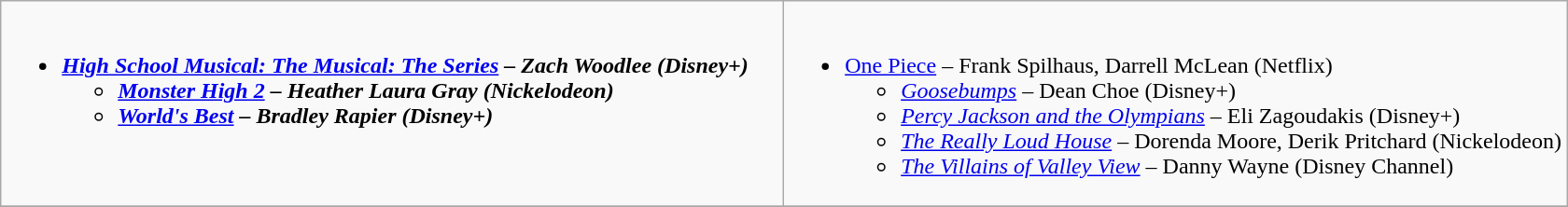<table class=wikitable>
<tr>
<td style="vertical-align:top;" width="50%"><br><ul><li><strong><em><a href='#'>High School Musical: The Musical: The Series</a><em> – Zach Woodlee (Disney+)<strong><ul><li></em><a href='#'>Monster High 2</a><em> – Heather Laura Gray (Nickelodeon)</li><li></em><a href='#'>World's Best</a><em> – Bradley Rapier (Disney+)</li></ul></li></ul></td>
<td style="vertical-align:top;" width="50%"><br><ul><li></em></strong><a href='#'>One Piece</a></em> – Frank Spilhaus, Darrell McLean (Netflix)</strong><ul><li><em><a href='#'>Goosebumps</a></em> – Dean Choe (Disney+)</li><li><em><a href='#'>Percy Jackson and the Olympians</a></em> – Eli Zagoudakis (Disney+)</li><li><em><a href='#'>The Really Loud House</a></em> – Dorenda Moore, Derik Pritchard (Nickelodeon)</li><li><em><a href='#'>The Villains of Valley View</a></em> – Danny Wayne (Disney Channel)</li></ul></li></ul></td>
</tr>
<tr>
</tr>
</table>
